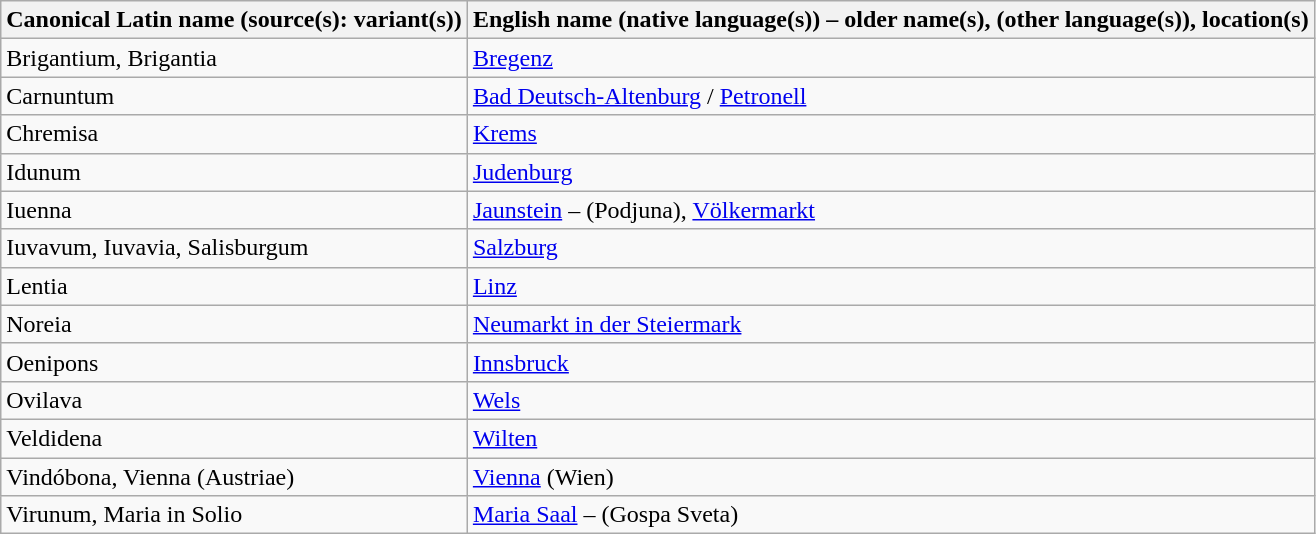<table class="wikitable sortable">
<tr>
<th>Canonical Latin name (source(s): variant(s))</th>
<th>English name (native language(s)) – older name(s), (other language(s)), location(s)</th>
</tr>
<tr>
<td>Brigantium, Brigantia</td>
<td><a href='#'>Bregenz</a></td>
</tr>
<tr>
<td>Carnuntum</td>
<td><a href='#'>Bad Deutsch-Altenburg</a> / <a href='#'>Petronell</a></td>
</tr>
<tr>
<td>Chremisa</td>
<td><a href='#'>Krems</a></td>
</tr>
<tr>
<td>Idunum</td>
<td><a href='#'>Judenburg</a></td>
</tr>
<tr>
<td>Iuenna</td>
<td><a href='#'>Jaunstein</a> – (Podjuna), <a href='#'>Völkermarkt</a></td>
</tr>
<tr>
<td>Iuvavum, Iuvavia, Salisburgum</td>
<td><a href='#'>Salzburg</a></td>
</tr>
<tr>
<td>Lentia</td>
<td><a href='#'>Linz</a></td>
</tr>
<tr>
<td>Noreia</td>
<td><a href='#'>Neumarkt in der Steiermark</a></td>
</tr>
<tr>
<td>Oenipons</td>
<td><a href='#'>Innsbruck</a></td>
</tr>
<tr>
<td>Ovilava</td>
<td><a href='#'>Wels</a></td>
</tr>
<tr>
<td>Veldidena</td>
<td><a href='#'>Wilten</a></td>
</tr>
<tr>
<td>Vindóbona, Vienna (Austriae)</td>
<td><a href='#'>Vienna</a> (Wien)</td>
</tr>
<tr>
<td>Virunum, Maria in Solio</td>
<td><a href='#'>Maria Saal</a> – (Gospa Sveta)</td>
</tr>
</table>
